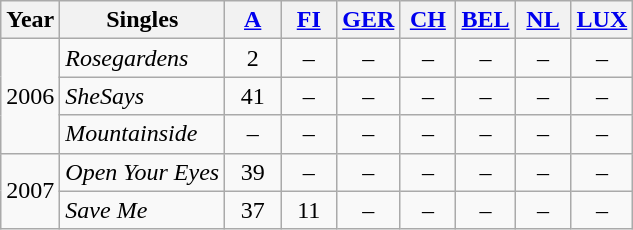<table class="wikitable">
<tr>
<th>Year</th>
<th>Singles</th>
<th width="30"><a href='#'>A</a></th>
<th width="30"><a href='#'>FI</a></th>
<th width="30"><a href='#'>GER</a></th>
<th width="30"><a href='#'>CH</a></th>
<th width="30"><a href='#'>BEL</a></th>
<th width="30"><a href='#'>NL</a></th>
<th width="30"><a href='#'>LUX</a></th>
</tr>
<tr>
<td rowspan="3">2006</td>
<td><em>Rosegardens</em></td>
<td align="center">2</td>
<td align="center">–</td>
<td align="center">–</td>
<td align="center">–</td>
<td align="center">–</td>
<td align="center">–</td>
<td align="center">–</td>
</tr>
<tr>
<td><em>SheSays</em></td>
<td align="center">41</td>
<td align="center">–</td>
<td align="center">–</td>
<td align="center">–</td>
<td align="center">–</td>
<td align="center">–</td>
<td align="center">–</td>
</tr>
<tr>
<td><em>Mountainside</em></td>
<td align="center">–</td>
<td align="center">–</td>
<td align="center">–</td>
<td align="center">–</td>
<td align="center">–</td>
<td align="center">–</td>
<td align="center">–</td>
</tr>
<tr>
<td rowspan="2">2007</td>
<td><em>Open Your Eyes</em></td>
<td align="center">39</td>
<td align="center">–</td>
<td align="center">–</td>
<td align="center">–</td>
<td align="center">–</td>
<td align="center">–</td>
<td align="center">–</td>
</tr>
<tr>
<td><em>Save Me</em></td>
<td align="center">37</td>
<td align="center">11</td>
<td align="center">–</td>
<td align="center">–</td>
<td align="center">–</td>
<td align="center">–</td>
<td align="center">–</td>
</tr>
</table>
